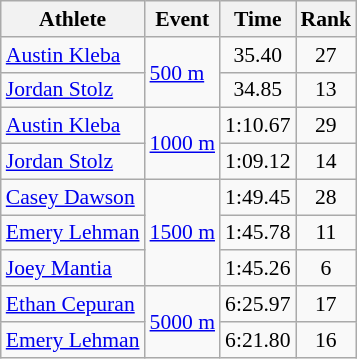<table class=wikitable style=font-size:90%;text-align:center>
<tr>
<th>Athlete</th>
<th>Event</th>
<th>Time</th>
<th>Rank</th>
</tr>
<tr>
<td align=left><a href='#'>Austin Kleba</a></td>
<td align=left rowspan=2><a href='#'>500 m</a></td>
<td>35.40</td>
<td>27</td>
</tr>
<tr>
<td align=left><a href='#'>Jordan Stolz</a></td>
<td>34.85</td>
<td>13</td>
</tr>
<tr>
<td align=left><a href='#'>Austin Kleba</a></td>
<td align=left rowspan=2><a href='#'>1000 m</a></td>
<td>1:10.67</td>
<td>29</td>
</tr>
<tr>
<td align=left><a href='#'>Jordan Stolz</a></td>
<td>1:09.12</td>
<td>14</td>
</tr>
<tr>
<td align=left><a href='#'>Casey Dawson</a></td>
<td align=left rowspan=3><a href='#'>1500 m</a></td>
<td>1:49.45</td>
<td>28</td>
</tr>
<tr>
<td align=left><a href='#'>Emery Lehman</a></td>
<td>1:45.78</td>
<td>11</td>
</tr>
<tr>
<td align=left><a href='#'>Joey Mantia</a></td>
<td>1:45.26</td>
<td>6</td>
</tr>
<tr>
<td align=left><a href='#'>Ethan Cepuran</a></td>
<td align=left rowspan=2><a href='#'>5000 m</a></td>
<td>6:25.97</td>
<td>17</td>
</tr>
<tr>
<td align=left><a href='#'>Emery Lehman</a></td>
<td>6:21.80</td>
<td>16</td>
</tr>
</table>
